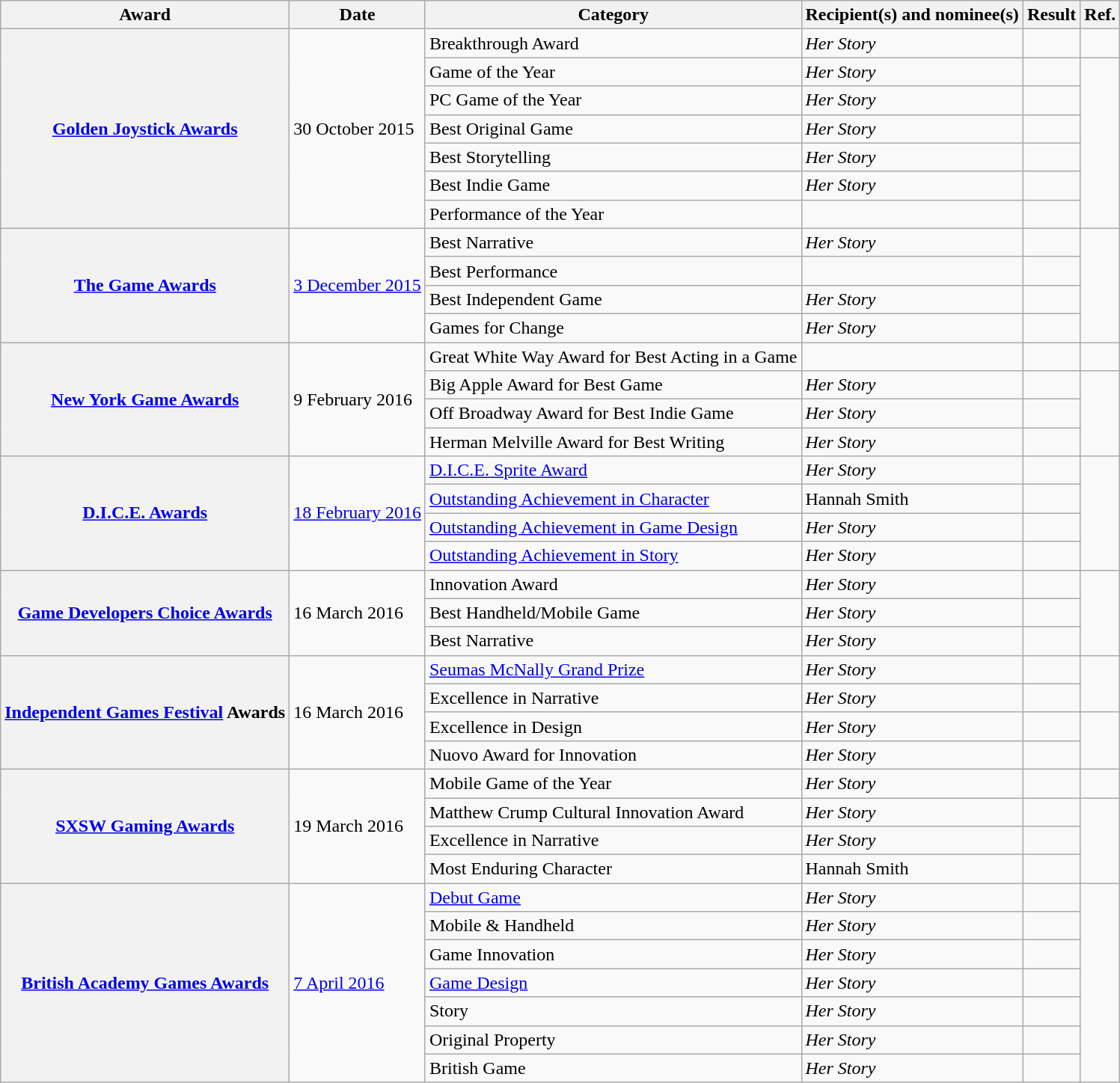<table class="wikitable plainrowheaders sortable collapsible">
<tr>
<th scope="col">Award</th>
<th scope="col">Date</th>
<th scope="col">Category</th>
<th scope="col">Recipient(s) and nominee(s)</th>
<th scope="col">Result</th>
<th scope="col" class="unsortable">Ref.</th>
</tr>
<tr>
<th rowspan="7" scope="row"><a href='#'>Golden Joystick Awards</a></th>
<td rowspan="7">30 October 2015</td>
<td>Breakthrough Award</td>
<td><em>Her Story</em></td>
<td></td>
<td style="text-align:center;"></td>
</tr>
<tr>
<td>Game of the Year</td>
<td><em>Her Story</em></td>
<td></td>
<td style="text-align:center;" rowspan="6"></td>
</tr>
<tr>
<td>PC Game of the Year</td>
<td><em>Her Story</em></td>
<td></td>
</tr>
<tr>
<td>Best Original Game</td>
<td><em>Her Story</em></td>
<td></td>
</tr>
<tr>
<td>Best Storytelling</td>
<td><em>Her Story</em></td>
<td></td>
</tr>
<tr>
<td>Best Indie Game</td>
<td><em>Her Story</em></td>
<td></td>
</tr>
<tr>
<td>Performance of the Year</td>
<td></td>
<td></td>
</tr>
<tr>
<th scope="row" rowspan="4"><a href='#'>The Game Awards</a></th>
<td rowspan="4"><a href='#'>3 December 2015</a></td>
<td>Best Narrative</td>
<td><em>Her Story</em></td>
<td></td>
<td style="text-align:center;" rowspan="4"></td>
</tr>
<tr>
<td>Best Performance</td>
<td></td>
<td></td>
</tr>
<tr>
<td>Best Independent Game</td>
<td><em>Her Story</em></td>
<td></td>
</tr>
<tr>
<td>Games for Change</td>
<td><em>Her Story</em></td>
<td></td>
</tr>
<tr>
<th scope="row" rowspan="4"><a href='#'>New York Game Awards</a></th>
<td rowspan="4">9 February 2016</td>
<td>Great White Way Award for Best Acting in a Game</td>
<td></td>
<td></td>
<td style="text-align:center;"></td>
</tr>
<tr>
<td>Big Apple Award for Best Game</td>
<td><em>Her Story</em></td>
<td></td>
<td style="text-align:center;" rowspan="3"></td>
</tr>
<tr>
<td>Off Broadway Award for Best Indie Game</td>
<td><em>Her Story</em></td>
<td></td>
</tr>
<tr>
<td>Herman Melville Award for Best Writing</td>
<td><em>Her Story</em></td>
<td></td>
</tr>
<tr>
<th scope="row" rowspan="4"><a href='#'>D.I.C.E. Awards</a></th>
<td rowspan="4"><a href='#'>18 February 2016</a></td>
<td><a href='#'>D.I.C.E. Sprite Award</a></td>
<td><em>Her Story</em></td>
<td></td>
<td style="text-align:center;" rowspan="4"></td>
</tr>
<tr>
<td><a href='#'>Outstanding Achievement in Character</a></td>
<td>Hannah Smith</td>
<td></td>
</tr>
<tr>
<td><a href='#'>Outstanding Achievement in Game Design</a></td>
<td><em>Her Story</em></td>
<td></td>
</tr>
<tr>
<td><a href='#'>Outstanding Achievement in Story</a></td>
<td><em>Her Story</em></td>
<td></td>
</tr>
<tr>
<th scope="row" rowspan="3"><a href='#'>Game Developers Choice Awards</a></th>
<td rowspan="3">16 March 2016</td>
<td>Innovation Award</td>
<td><em>Her Story</em></td>
<td></td>
<td style="text-align:center;" rowspan="3"></td>
</tr>
<tr>
<td>Best Handheld/Mobile Game</td>
<td><em>Her Story</em></td>
<td></td>
</tr>
<tr>
<td>Best Narrative</td>
<td><em>Her Story</em></td>
<td></td>
</tr>
<tr>
<th scope="row" rowspan="4"><a href='#'>Independent Games Festival</a> Awards</th>
<td rowspan="4">16 March 2016</td>
<td><a href='#'>Seumas McNally Grand Prize</a></td>
<td><em>Her Story</em></td>
<td></td>
<td style="text-align:center;" rowspan="2"></td>
</tr>
<tr>
<td>Excellence in Narrative</td>
<td><em>Her Story</em></td>
<td></td>
</tr>
<tr>
<td>Excellence in Design</td>
<td><em>Her Story</em></td>
<td></td>
<td style="text-align:center;" rowspan="2"></td>
</tr>
<tr>
<td>Nuovo Award for Innovation</td>
<td><em>Her Story</em></td>
<td></td>
</tr>
<tr>
<th scope="row" rowspan="4"><a href='#'>SXSW Gaming Awards</a></th>
<td rowspan="4">19 March 2016</td>
<td>Mobile Game of the Year</td>
<td><em>Her Story</em></td>
<td></td>
<td style="text-align:center;"></td>
</tr>
<tr>
<td>Matthew Crump Cultural Innovation Award</td>
<td><em>Her Story</em></td>
<td></td>
<td style="text-align:center;" rowspan="3"></td>
</tr>
<tr>
<td>Excellence in Narrative</td>
<td><em>Her Story</em></td>
<td></td>
</tr>
<tr>
<td>Most Enduring Character</td>
<td>Hannah Smith</td>
<td></td>
</tr>
<tr>
<th scope="row" rowspan="7"><a href='#'>British Academy Games Awards</a></th>
<td rowspan="7"><a href='#'>7 April 2016</a></td>
<td><a href='#'>Debut Game</a></td>
<td><em>Her Story</em></td>
<td></td>
<td style="text-align:center;" rowspan="7"></td>
</tr>
<tr>
<td>Mobile & Handheld</td>
<td><em>Her Story</em></td>
<td></td>
</tr>
<tr>
<td>Game Innovation</td>
<td><em>Her Story</em></td>
<td></td>
</tr>
<tr>
<td><a href='#'>Game Design</a></td>
<td><em>Her Story</em></td>
<td></td>
</tr>
<tr>
<td>Story</td>
<td><em>Her Story</em></td>
<td></td>
</tr>
<tr>
<td>Original Property</td>
<td><em>Her Story</em></td>
<td></td>
</tr>
<tr>
<td>British Game</td>
<td><em>Her Story</em></td>
<td></td>
</tr>
</table>
